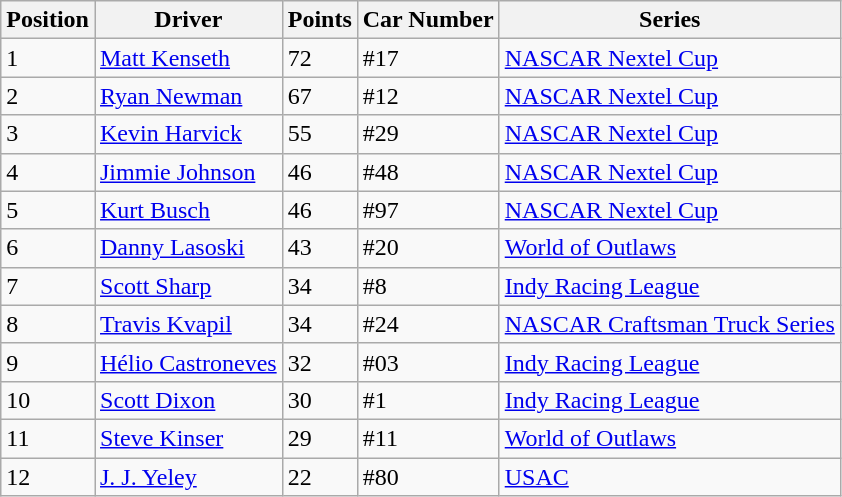<table class="wikitable">
<tr>
<th><strong>Position</strong></th>
<th><strong>Driver</strong></th>
<th><strong>Points</strong></th>
<th><strong>Car Number</strong></th>
<th><strong>Series</strong></th>
</tr>
<tr>
<td>1</td>
<td> <a href='#'>Matt Kenseth</a></td>
<td>72</td>
<td>#17</td>
<td><a href='#'>NASCAR Nextel Cup</a></td>
</tr>
<tr>
<td>2</td>
<td> <a href='#'>Ryan Newman</a></td>
<td>67</td>
<td>#12</td>
<td><a href='#'>NASCAR Nextel Cup</a></td>
</tr>
<tr>
<td>3</td>
<td> <a href='#'>Kevin Harvick</a></td>
<td>55</td>
<td>#29</td>
<td><a href='#'>NASCAR Nextel Cup</a></td>
</tr>
<tr>
<td>4</td>
<td> <a href='#'>Jimmie Johnson</a></td>
<td>46</td>
<td>#48</td>
<td><a href='#'>NASCAR Nextel Cup</a></td>
</tr>
<tr>
<td>5</td>
<td> <a href='#'>Kurt Busch</a></td>
<td>46</td>
<td>#97</td>
<td><a href='#'>NASCAR Nextel Cup</a></td>
</tr>
<tr>
<td>6</td>
<td> <a href='#'>Danny Lasoski</a></td>
<td>43</td>
<td>#20</td>
<td><a href='#'>World of Outlaws</a></td>
</tr>
<tr>
<td>7</td>
<td> <a href='#'>Scott Sharp</a></td>
<td>34</td>
<td>#8</td>
<td><a href='#'>Indy Racing League</a></td>
</tr>
<tr>
<td>8</td>
<td> <a href='#'>Travis Kvapil</a></td>
<td>34</td>
<td>#24</td>
<td><a href='#'>NASCAR Craftsman Truck Series</a></td>
</tr>
<tr>
<td>9</td>
<td> <a href='#'>Hélio Castroneves</a></td>
<td>32</td>
<td>#03</td>
<td><a href='#'>Indy Racing League</a></td>
</tr>
<tr>
<td>10</td>
<td> <a href='#'>Scott Dixon</a></td>
<td>30</td>
<td>#1</td>
<td><a href='#'>Indy Racing League</a></td>
</tr>
<tr>
<td>11</td>
<td> <a href='#'>Steve Kinser</a></td>
<td>29</td>
<td>#11</td>
<td><a href='#'>World of Outlaws</a></td>
</tr>
<tr>
<td>12</td>
<td> <a href='#'>J. J. Yeley</a></td>
<td>22</td>
<td>#80</td>
<td><a href='#'>USAC</a></td>
</tr>
</table>
